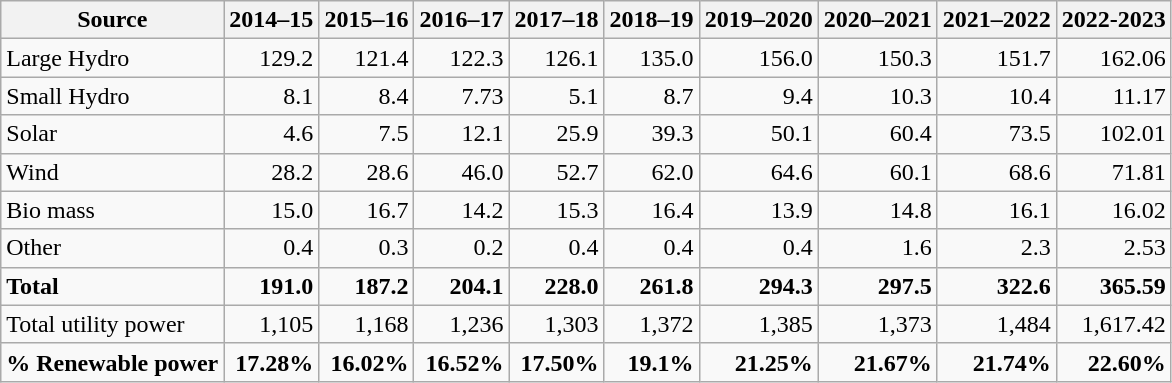<table class="wikitable sortable" border="1">
<tr>
<th>Source</th>
<th>2014–15</th>
<th>2015–16</th>
<th>2016–17</th>
<th>2017–18</th>
<th>2018–19</th>
<th>2019–2020</th>
<th>2020–2021</th>
<th>2021–2022</th>
<th>2022-2023</th>
</tr>
<tr>
<td>Large Hydro</td>
<td align="right">129.2</td>
<td align="right">121.4</td>
<td align="right">122.3</td>
<td align="right">126.1</td>
<td align="right">135.0</td>
<td align="right">156.0</td>
<td align="right">150.3</td>
<td align="right">151.7</td>
<td align="right">162.06</td>
</tr>
<tr>
<td>Small Hydro</td>
<td align="right">8.1</td>
<td align="right">8.4</td>
<td align="right">7.73</td>
<td align="right">5.1</td>
<td align="right">8.7</td>
<td align="right">9.4</td>
<td align="right">10.3</td>
<td align="right">10.4</td>
<td align="right">11.17</td>
</tr>
<tr>
<td>Solar</td>
<td align="right">4.6</td>
<td align="right">7.5</td>
<td align="right">12.1</td>
<td align="right">25.9</td>
<td align="right">39.3</td>
<td align="right">50.1</td>
<td align="right">60.4</td>
<td align="right">73.5</td>
<td align="right">102.01</td>
</tr>
<tr>
<td>Wind</td>
<td align="right">28.2</td>
<td align="right">28.6</td>
<td align="right">46.0</td>
<td align="right">52.7</td>
<td align="right">62.0</td>
<td align="right">64.6</td>
<td align="right">60.1</td>
<td align="right">68.6</td>
<td align="right">71.81</td>
</tr>
<tr>
<td>Bio mass</td>
<td align="right">15.0</td>
<td align="right">16.7</td>
<td align="right">14.2</td>
<td align="right">15.3</td>
<td align="right">16.4</td>
<td align="right">13.9</td>
<td align="right">14.8</td>
<td align="right">16.1</td>
<td align="right">16.02</td>
</tr>
<tr>
<td>Other</td>
<td align="right">0.4</td>
<td align="right">0.3</td>
<td align="right">0.2</td>
<td align="right">0.4</td>
<td align="right">0.4</td>
<td align="right">0.4</td>
<td align="right">1.6</td>
<td align="right">2.3</td>
<td align="right">2.53</td>
</tr>
<tr>
<td><strong>Total</strong></td>
<td align="right"><strong>191.0</strong></td>
<td align="right"><strong>187.2</strong></td>
<td align="right"><strong>204.1</strong></td>
<td align="right"><strong>228.0</strong></td>
<td align="right"><strong>261.8</strong></td>
<td align="right"><strong>294.3</strong></td>
<td align="right"><strong>297.5</strong></td>
<td align="right"><strong>322.6</strong></td>
<td align="right"><strong>365.59</strong></td>
</tr>
<tr>
<td>Total utility power</td>
<td align="right">1,105</td>
<td align="right">1,168</td>
<td align="right">1,236</td>
<td align="right">1,303</td>
<td align="right">1,372</td>
<td align="right">1,385</td>
<td align="right">1,373</td>
<td align="right">1,484</td>
<td align="right">1,617.42</td>
</tr>
<tr>
<td><strong>% Renewable power</strong></td>
<td align="right"><strong>17.28%</strong></td>
<td align="right"><strong>16.02%</strong></td>
<td align="right"><strong>16.52%</strong></td>
<td align="right"><strong>17.50%</strong></td>
<td align="right"><strong>19.1%</strong></td>
<td align="right"><strong>21.25%</strong></td>
<td align="right"><strong>21.67%</strong></td>
<td align="right"><strong>21.74%</strong></td>
<td align="right"><strong>22.60%</strong></td>
</tr>
</table>
